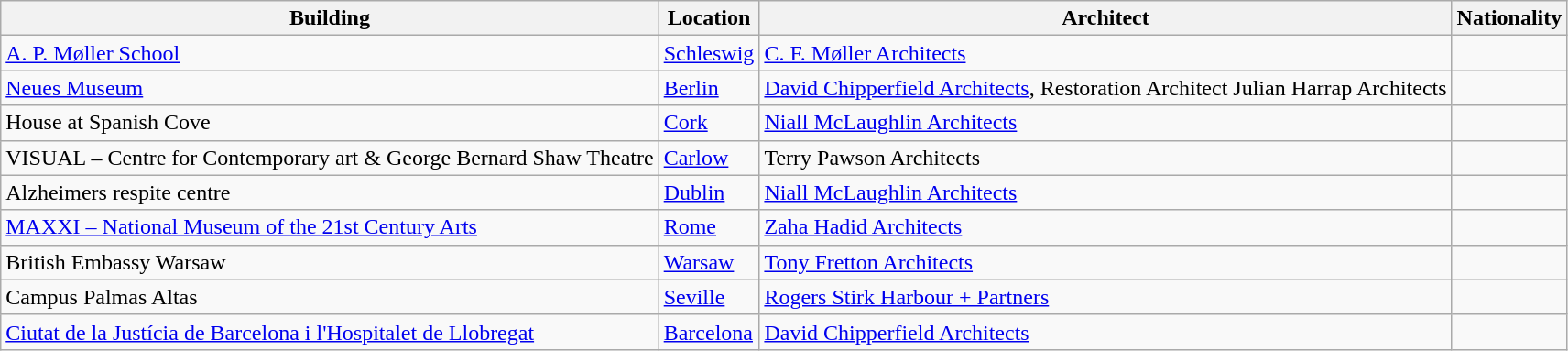<table class="wikitable" border="1">
<tr>
<th header 1>Building</th>
<th header 2>Location</th>
<th header 3>Architect</th>
<th header 4>Nationality</th>
</tr>
<tr>
<td row 1, cell 1><a href='#'>A. P. Møller School</a></td>
<td row 1, cell 2><a href='#'>Schleswig</a><br></td>
<td row 1, cell 3><a href='#'>C. F. Møller Architects</a></td>
<td row 1, cell 4></td>
</tr>
<tr>
<td row 2, cell 1><a href='#'>Neues Museum</a></td>
<td row 2, cell 2><a href='#'>Berlin</a><br> </td>
<td row 2, cell 3><a href='#'>David Chipperfield Architects</a>, Restoration Architect Julian Harrap Architects</td>
<td row 2, cell 4></td>
</tr>
<tr>
<td row 3, cell 1>House at Spanish Cove</td>
<td row 3, cell 2><a href='#'>Cork</a><br></td>
<td row 3, cell 3><a href='#'>Niall McLaughlin Architects</a></td>
<td row 3, cell 4></td>
</tr>
<tr>
<td row 4, cell 1>VISUAL – Centre for Contemporary art & George Bernard Shaw Theatre</td>
<td row 4, cell 2><a href='#'>Carlow</a><br></td>
<td row 4, cell 3>Terry Pawson Architects</td>
<td row 4, cell 4></td>
</tr>
<tr>
<td row 5, cell 1>Alzheimers respite centre</td>
<td row 5, cell 2><a href='#'>Dublin</a><br></td>
<td row 5, cell 3><a href='#'>Niall McLaughlin Architects</a></td>
<td row 5, cell 4></td>
</tr>
<tr>
<td row 6, cell 1><a href='#'>MAXXI – National Museum of the 21st Century Arts</a></td>
<td row 6, cell 2><a href='#'>Rome</a><br></td>
<td row 6, cell 3><a href='#'>Zaha Hadid Architects</a></td>
<td row 6, cell 4></td>
</tr>
<tr>
<td row 7, cell 1>British Embassy Warsaw</td>
<td row 7, cell 2><a href='#'>Warsaw</a><br> </td>
<td row 7, cell 3><a href='#'>Tony Fretton Architects</a></td>
<td row 7, cell 4></td>
</tr>
<tr>
<td row 8, cell 1>Campus Palmas Altas</td>
<td row 8, cell 2><a href='#'>Seville</a><br> </td>
<td row 8, cell 3><a href='#'>Rogers Stirk Harbour + Partners</a></td>
<td row 8, cell 4></td>
</tr>
<tr>
<td row 8, cell 1><a href='#'>Ciutat de la Justícia de Barcelona i l'Hospitalet de Llobregat</a></td>
<td row 8, cell 2><a href='#'>Barcelona</a><br> </td>
<td row 8, cell 3><a href='#'>David Chipperfield Architects</a></td>
<td row 8, cell 4></td>
</tr>
</table>
